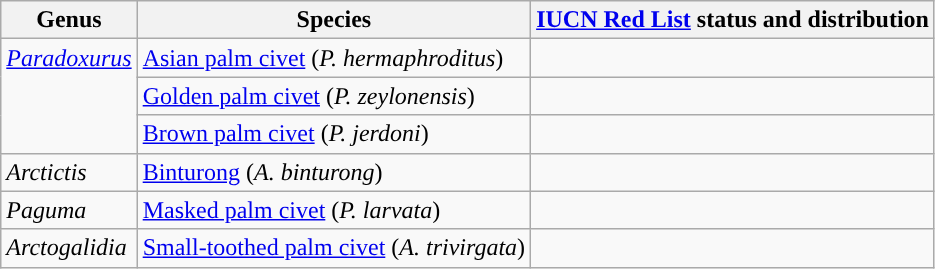<table class="wikitable">
<tr>
<th>Genus</th>
<th>Species</th>
<th><a href='#'>IUCN Red List</a> status and distribution</th>
</tr>
<tr style="vertical-align:top;">
<td rowspan="3"><em><a href='#'>Paradoxurus</a></em> </td>
<td><a href='#'>Asian palm civet</a> (<em>P. hermaphroditus</em>) <br></td>
<td><br></td>
</tr>
<tr style="vertical-align:top;">
<td><a href='#'>Golden palm civet</a> (<em>P. zeylonensis</em>) <br></td>
<td><br></td>
</tr>
<tr style="vertical-align:top;">
<td><a href='#'>Brown palm civet</a> (<em>P. jerdoni</em>) <br></td>
<td><br></td>
</tr>
<tr style="vertical-align:top;">
<td><em>Arctictis</em> </td>
<td><a href='#'>Binturong</a> (<em>A. binturong</em>) <br></td>
<td><br></td>
</tr>
<tr style="vertical-align:top;">
<td><em>Paguma</em> </td>
<td><a href='#'>Masked palm civet</a> (<em>P. larvata</em>) <br></td>
<td><br></td>
</tr>
<tr style="vertical-align:top;">
<td><em>Arctogalidia</em> </td>
<td><a href='#'>Small-toothed palm civet</a> (<em>A. trivirgata</em>) <br></td>
<td><br></td>
</tr>
</table>
